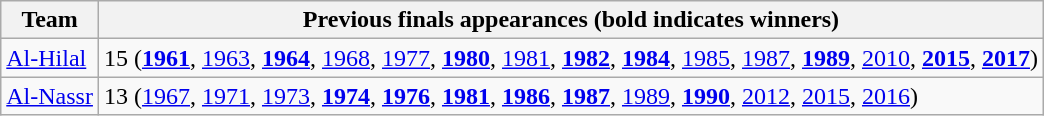<table class="wikitable">
<tr>
<th>Team</th>
<th>Previous finals appearances (bold indicates winners)</th>
</tr>
<tr>
<td><a href='#'>Al-Hilal</a></td>
<td>15 (<strong><a href='#'>1961</a></strong>, <a href='#'>1963</a>, <strong><a href='#'>1964</a></strong>, <a href='#'>1968</a>, <a href='#'>1977</a>, <strong><a href='#'>1980</a></strong>, <a href='#'>1981</a>, <strong><a href='#'>1982</a></strong>, <strong><a href='#'>1984</a></strong>, <a href='#'>1985</a>, <a href='#'>1987</a>, <strong><a href='#'>1989</a></strong>, <a href='#'>2010</a>, <strong><a href='#'>2015</a></strong>, <strong><a href='#'>2017</a></strong>)</td>
</tr>
<tr>
<td><a href='#'>Al-Nassr</a></td>
<td>13 (<a href='#'>1967</a>, <a href='#'>1971</a>, <a href='#'>1973</a>, <strong><a href='#'>1974</a></strong>, <strong><a href='#'>1976</a></strong>, <strong><a href='#'>1981</a></strong>, <strong><a href='#'>1986</a></strong>, <strong><a href='#'>1987</a></strong>, <a href='#'>1989</a>, <strong><a href='#'>1990</a></strong>, <a href='#'>2012</a>, <a href='#'>2015</a>, <a href='#'>2016</a>)</td>
</tr>
</table>
